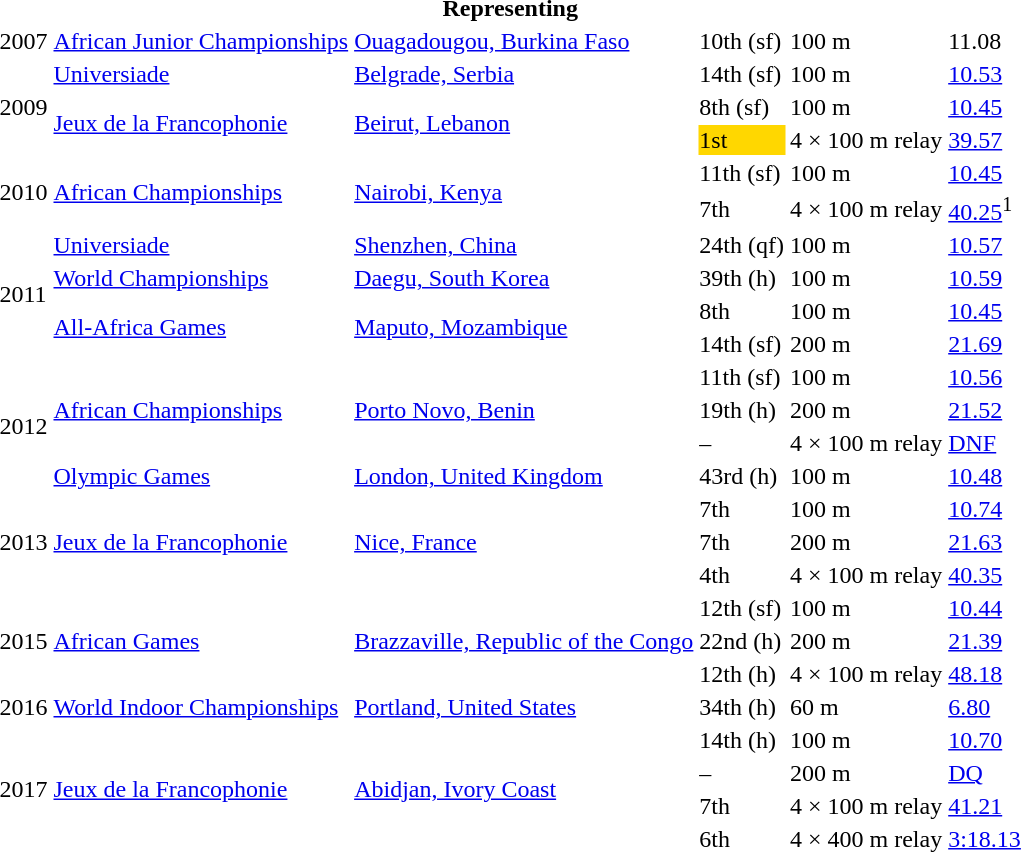<table>
<tr>
<th colspan="6">Representing </th>
</tr>
<tr>
<td>2007</td>
<td><a href='#'>African Junior Championships</a></td>
<td><a href='#'>Ouagadougou, Burkina Faso</a></td>
<td>10th (sf)</td>
<td>100 m</td>
<td>11.08</td>
</tr>
<tr>
<td rowspan=3>2009</td>
<td><a href='#'>Universiade</a></td>
<td><a href='#'>Belgrade, Serbia</a></td>
<td>14th (sf)</td>
<td>100 m</td>
<td><a href='#'>10.53</a></td>
</tr>
<tr>
<td rowspan=2><a href='#'>Jeux de la Francophonie</a></td>
<td rowspan=2><a href='#'>Beirut, Lebanon</a></td>
<td>8th (sf)</td>
<td>100 m</td>
<td><a href='#'>10.45</a></td>
</tr>
<tr>
<td bgcolor=gold>1st</td>
<td>4 × 100 m relay</td>
<td><a href='#'>39.57</a></td>
</tr>
<tr>
<td rowspan=2>2010</td>
<td rowspan=2><a href='#'>African Championships</a></td>
<td rowspan=2><a href='#'>Nairobi, Kenya</a></td>
<td>11th (sf)</td>
<td>100 m</td>
<td><a href='#'>10.45</a></td>
</tr>
<tr>
<td>7th</td>
<td>4 × 100 m relay</td>
<td><a href='#'>40.25</a><sup>1</sup></td>
</tr>
<tr>
<td rowspan=4>2011</td>
<td><a href='#'>Universiade</a></td>
<td><a href='#'>Shenzhen, China</a></td>
<td>24th (qf)</td>
<td>100 m</td>
<td><a href='#'>10.57</a></td>
</tr>
<tr>
<td><a href='#'>World Championships</a></td>
<td><a href='#'>Daegu, South Korea</a></td>
<td>39th (h)</td>
<td>100 m</td>
<td><a href='#'>10.59</a></td>
</tr>
<tr>
<td rowspan=2><a href='#'>All-Africa Games</a></td>
<td rowspan=2><a href='#'>Maputo, Mozambique</a></td>
<td>8th</td>
<td>100 m</td>
<td><a href='#'>10.45</a></td>
</tr>
<tr>
<td>14th (sf)</td>
<td>200 m</td>
<td><a href='#'>21.69</a></td>
</tr>
<tr>
<td rowspan=4>2012</td>
<td rowspan=3><a href='#'>African Championships</a></td>
<td rowspan=3><a href='#'>Porto Novo, Benin</a></td>
<td>11th (sf)</td>
<td>100 m</td>
<td><a href='#'>10.56</a></td>
</tr>
<tr>
<td>19th (h)</td>
<td>200 m</td>
<td><a href='#'>21.52</a></td>
</tr>
<tr>
<td>–</td>
<td>4 × 100 m relay</td>
<td><a href='#'>DNF</a></td>
</tr>
<tr>
<td><a href='#'>Olympic Games</a></td>
<td><a href='#'>London, United Kingdom</a></td>
<td>43rd (h)</td>
<td>100 m</td>
<td><a href='#'>10.48</a></td>
</tr>
<tr>
<td rowspan=3>2013</td>
<td rowspan=3><a href='#'>Jeux de la Francophonie</a></td>
<td rowspan=3><a href='#'>Nice, France</a></td>
<td>7th</td>
<td>100 m</td>
<td><a href='#'>10.74</a></td>
</tr>
<tr>
<td>7th</td>
<td>200 m</td>
<td><a href='#'>21.63</a></td>
</tr>
<tr>
<td>4th</td>
<td>4 × 100 m relay</td>
<td><a href='#'>40.35</a></td>
</tr>
<tr>
<td rowspan=3>2015</td>
<td rowspan=3><a href='#'>African Games</a></td>
<td rowspan=3><a href='#'>Brazzaville, Republic of the Congo</a></td>
<td>12th (sf)</td>
<td>100 m</td>
<td><a href='#'>10.44</a></td>
</tr>
<tr>
<td>22nd (h)</td>
<td>200 m</td>
<td><a href='#'>21.39</a></td>
</tr>
<tr>
<td>12th (h)</td>
<td>4 × 100 m relay</td>
<td><a href='#'>48.18</a></td>
</tr>
<tr>
<td>2016</td>
<td><a href='#'>World Indoor Championships</a></td>
<td><a href='#'>Portland, United States</a></td>
<td>34th (h)</td>
<td>60 m</td>
<td><a href='#'>6.80</a></td>
</tr>
<tr>
<td rowspan=4>2017</td>
<td rowspan=4><a href='#'>Jeux de la Francophonie</a></td>
<td rowspan=4><a href='#'>Abidjan, Ivory Coast</a></td>
<td>14th (h)</td>
<td>100 m</td>
<td><a href='#'>10.70</a></td>
</tr>
<tr>
<td>–</td>
<td>200 m</td>
<td><a href='#'>DQ</a></td>
</tr>
<tr>
<td>7th</td>
<td>4 × 100 m relay</td>
<td><a href='#'>41.21</a></td>
</tr>
<tr>
<td>6th</td>
<td>4 × 400 m relay</td>
<td><a href='#'>3:18.13</a></td>
</tr>
</table>
